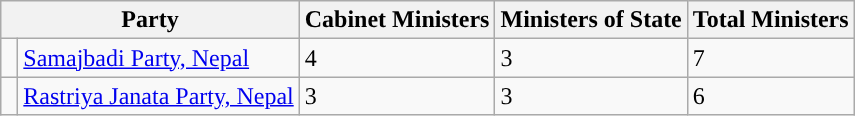<table class="wikitable">
<tr>
<th colspan="2">Party</th>
<th>Cabinet Ministers</th>
<th>Ministers of State</th>
<th>Total Ministers</th>
</tr>
<tr>
<td width="4px"></td>
<td><a href='#'>Samajbadi Party, Nepal</a></td>
<td>4</td>
<td>3</td>
<td>7</td>
</tr>
<tr>
<td width="4px"></td>
<td><a href='#'>Rastriya Janata Party, Nepal</a></td>
<td>3</td>
<td>3</td>
<td>6</td>
</tr>
</table>
